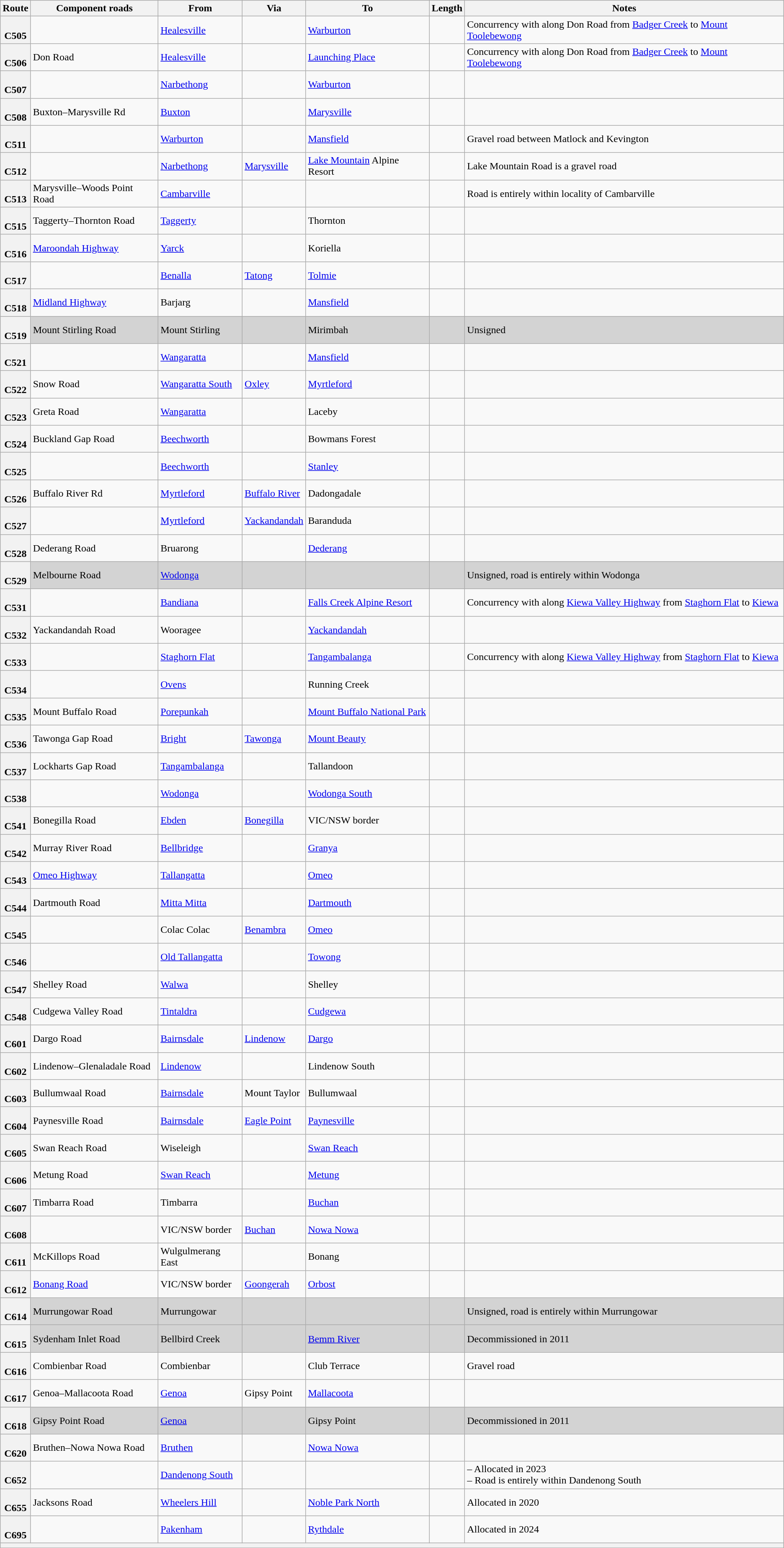<table class="wikitable sortable">
<tr>
<th scope="col">Route</th>
<th scope="col">Component roads</th>
<th scope="col">From</th>
<th scope="col">Via</th>
<th scope="col">To</th>
<th scope="col">Length</th>
<th scope="col">Notes</th>
</tr>
<tr>
<th style="vertical-align:top; white-space:nowrap;"><br>C505</th>
<td></td>
<td><a href='#'>Healesville</a></td>
<td></td>
<td><a href='#'>Warburton</a></td>
<td></td>
<td>Concurrency with  along Don Road from <a href='#'>Badger Creek</a> to <a href='#'>Mount Toolebewong</a></td>
</tr>
<tr>
<th style="vertical-align:top; white-space:nowrap;"><br>C506</th>
<td>Don Road</td>
<td><a href='#'>Healesville</a></td>
<td></td>
<td><a href='#'>Launching Place</a></td>
<td></td>
<td>Concurrency with  along Don Road from <a href='#'>Badger Creek</a> to <a href='#'>Mount Toolebewong</a></td>
</tr>
<tr>
<th style="vertical-align:top; white-space:nowrap;"><br>C507</th>
<td></td>
<td><a href='#'>Narbethong</a></td>
<td></td>
<td><a href='#'>Warburton</a></td>
<td></td>
<td></td>
</tr>
<tr>
<th style="vertical-align:top; white-space:nowrap;"><br>C508</th>
<td>Buxton–Marysville Rd</td>
<td><a href='#'>Buxton</a></td>
<td></td>
<td><a href='#'>Marysville</a></td>
<td></td>
<td></td>
</tr>
<tr>
<th style="vertical-align:top; white-space:nowrap;"><br>C511</th>
<td></td>
<td><a href='#'>Warburton</a></td>
<td></td>
<td><a href='#'>Mansfield</a></td>
<td></td>
<td>Gravel road between Matlock and Kevington</td>
</tr>
<tr>
<th style="vertical-align:top; white-space:nowrap;"><br>C512</th>
<td></td>
<td><a href='#'>Narbethong</a></td>
<td><a href='#'>Marysville</a></td>
<td><a href='#'>Lake Mountain</a> Alpine Resort</td>
<td></td>
<td>Lake Mountain Road is a gravel road</td>
</tr>
<tr>
<th style="vertical-align:top; white-space:nowrap;"><br>C513</th>
<td>Marysville–Woods Point Road</td>
<td><a href='#'>Cambarville</a></td>
<td></td>
<td></td>
<td></td>
<td>Road is entirely within locality of Cambarville</td>
</tr>
<tr>
<th style="vertical-align:top; white-space:nowrap;"><br>C515</th>
<td>Taggerty–Thornton Road</td>
<td><a href='#'>Taggerty</a></td>
<td></td>
<td>Thornton</td>
<td></td>
<td></td>
</tr>
<tr>
<th style="vertical-align:top; white-space:nowrap;"><br>C516</th>
<td><a href='#'>Maroondah Highway</a></td>
<td><a href='#'>Yarck</a></td>
<td></td>
<td>Koriella</td>
<td></td>
<td></td>
</tr>
<tr>
<th style="vertical-align:top; white-space:nowrap;"><br>C517</th>
<td></td>
<td><a href='#'>Benalla</a></td>
<td><a href='#'>Tatong</a></td>
<td><a href='#'>Tolmie</a></td>
<td></td>
<td></td>
</tr>
<tr>
<th style="vertical-align:top; white-space:nowrap;"><br>C518</th>
<td><a href='#'>Midland Highway</a></td>
<td>Barjarg</td>
<td></td>
<td><a href='#'>Mansfield</a></td>
<td></td>
<td></td>
</tr>
<tr style="background:#d3d3d3;">
<th style="vertical-align:top; white-space:nowrap;"><br>C519</th>
<td>Mount Stirling Road</td>
<td>Mount Stirling</td>
<td></td>
<td>Mirimbah</td>
<td></td>
<td>Unsigned</td>
</tr>
<tr>
<th style="vertical-align:top; white-space:nowrap;"><br>C521</th>
<td></td>
<td><a href='#'>Wangaratta</a></td>
<td></td>
<td><a href='#'>Mansfield</a></td>
<td></td>
<td></td>
</tr>
<tr>
<th style="vertical-align:top; white-space:nowrap;"><br>C522</th>
<td>Snow Road</td>
<td><a href='#'>Wangaratta South</a></td>
<td><a href='#'>Oxley</a></td>
<td><a href='#'>Myrtleford</a></td>
<td></td>
<td></td>
</tr>
<tr>
<th style="vertical-align:top; white-space:nowrap;"><br>C523</th>
<td>Greta Road</td>
<td><a href='#'>Wangaratta</a></td>
<td></td>
<td>Laceby</td>
<td></td>
<td></td>
</tr>
<tr>
<th style="vertical-align:top; white-space:nowrap;"><br>C524</th>
<td>Buckland Gap Road</td>
<td><a href='#'>Beechworth</a></td>
<td></td>
<td>Bowmans Forest</td>
<td></td>
<td></td>
</tr>
<tr>
<th style="vertical-align:top; white-space:nowrap;"><br>C525</th>
<td></td>
<td><a href='#'>Beechworth</a></td>
<td></td>
<td><a href='#'>Stanley</a></td>
<td></td>
<td></td>
</tr>
<tr>
<th style="vertical-align:top; white-space:nowrap;"><br>C526</th>
<td>Buffalo River Rd</td>
<td><a href='#'>Myrtleford</a></td>
<td><a href='#'>Buffalo River</a></td>
<td>Dadongadale</td>
<td></td>
<td></td>
</tr>
<tr>
<th style="vertical-align:top; white-space:nowrap;"><br>C527</th>
<td></td>
<td><a href='#'>Myrtleford</a></td>
<td><a href='#'>Yackandandah</a></td>
<td>Baranduda</td>
<td></td>
<td></td>
</tr>
<tr>
<th style="vertical-align:top; white-space:nowrap;"><br>C528</th>
<td>Dederang Road</td>
<td>Bruarong</td>
<td></td>
<td><a href='#'>Dederang</a></td>
<td></td>
<td></td>
</tr>
<tr style="background:#d3d3d3;">
<th style="vertical-align:top; white-space:nowrap;"><br>C529</th>
<td>Melbourne Road</td>
<td><a href='#'>Wodonga</a></td>
<td></td>
<td></td>
<td></td>
<td>Unsigned, road is entirely within Wodonga</td>
</tr>
<tr>
<th style="vertical-align:top; white-space:nowrap;"><br>C531</th>
<td></td>
<td><a href='#'>Bandiana</a></td>
<td></td>
<td><a href='#'>Falls Creek Alpine Resort</a></td>
<td></td>
<td>Concurrency with  along <a href='#'>Kiewa Valley Highway</a> from <a href='#'>Staghorn Flat</a> to <a href='#'>Kiewa</a></td>
</tr>
<tr>
<th style="vertical-align:top; white-space:nowrap;"><br>C532</th>
<td>Yackandandah Road</td>
<td>Wooragee</td>
<td></td>
<td><a href='#'>Yackandandah</a></td>
<td></td>
<td></td>
</tr>
<tr>
<th style="vertical-align:top; white-space:nowrap;"><br>C533</th>
<td></td>
<td><a href='#'>Staghorn Flat</a></td>
<td></td>
<td><a href='#'>Tangambalanga</a></td>
<td></td>
<td>Concurrency with  along <a href='#'>Kiewa Valley Highway</a> from <a href='#'>Staghorn Flat</a> to <a href='#'>Kiewa</a></td>
</tr>
<tr>
<th style="vertical-align:top; white-space:nowrap;"><br>C534</th>
<td></td>
<td><a href='#'>Ovens</a></td>
<td></td>
<td>Running Creek</td>
<td></td>
<td></td>
</tr>
<tr>
<th style="vertical-align:top; white-space:nowrap;"><br>C535</th>
<td>Mount Buffalo Road</td>
<td><a href='#'>Porepunkah</a></td>
<td></td>
<td><a href='#'>Mount Buffalo National Park</a></td>
<td></td>
<td></td>
</tr>
<tr>
<th style="vertical-align:top; white-space:nowrap;"><br>C536</th>
<td>Tawonga Gap Road</td>
<td><a href='#'>Bright</a></td>
<td><a href='#'>Tawonga</a></td>
<td><a href='#'>Mount Beauty</a></td>
<td></td>
<td></td>
</tr>
<tr>
<th style="vertical-align:top; white-space:nowrap;"><br>C537</th>
<td>Lockharts Gap Road</td>
<td><a href='#'>Tangambalanga</a></td>
<td></td>
<td>Tallandoon</td>
<td></td>
<td></td>
</tr>
<tr>
<th style="vertical-align:top; white-space:nowrap;"><br>C538</th>
<td></td>
<td><a href='#'>Wodonga</a></td>
<td></td>
<td><a href='#'>Wodonga South</a></td>
<td></td>
<td></td>
</tr>
<tr>
<th style="vertical-align:top; white-space:nowrap;"><br>C541</th>
<td>Bonegilla Road</td>
<td><a href='#'>Ebden</a></td>
<td><a href='#'>Bonegilla</a></td>
<td>VIC/NSW border</td>
<td></td>
<td></td>
</tr>
<tr>
<th style="vertical-align:top; white-space:nowrap;"><br>C542</th>
<td>Murray River Road</td>
<td><a href='#'>Bellbridge</a></td>
<td></td>
<td><a href='#'>Granya</a></td>
<td></td>
<td></td>
</tr>
<tr>
<th style="vertical-align:top; white-space:nowrap;"><br>C543</th>
<td><a href='#'>Omeo Highway</a></td>
<td><a href='#'>Tallangatta</a></td>
<td></td>
<td><a href='#'>Omeo</a></td>
<td></td>
<td></td>
</tr>
<tr>
<th style="vertical-align:top; white-space:nowrap;"><br>C544</th>
<td>Dartmouth Road</td>
<td><a href='#'>Mitta Mitta</a></td>
<td></td>
<td><a href='#'>Dartmouth</a></td>
<td></td>
<td></td>
</tr>
<tr>
<th style="vertical-align:top; white-space:nowrap;"><br>C545</th>
<td></td>
<td>Colac Colac</td>
<td><a href='#'>Benambra</a></td>
<td><a href='#'>Omeo</a></td>
<td></td>
<td></td>
</tr>
<tr>
<th style="vertical-align:top; white-space:nowrap;"><br>C546</th>
<td></td>
<td><a href='#'>Old Tallangatta</a></td>
<td></td>
<td><a href='#'>Towong</a></td>
<td></td>
<td></td>
</tr>
<tr>
<th style="vertical-align:top; white-space:nowrap;"><br>C547</th>
<td>Shelley Road</td>
<td><a href='#'>Walwa</a></td>
<td></td>
<td>Shelley</td>
<td></td>
<td></td>
</tr>
<tr>
<th style="vertical-align:top; white-space:nowrap;"><br>C548</th>
<td>Cudgewa Valley Road</td>
<td><a href='#'>Tintaldra</a></td>
<td></td>
<td><a href='#'>Cudgewa</a></td>
<td></td>
<td></td>
</tr>
<tr>
<th style="vertical-align:top; white-space:nowrap;"><br>C601</th>
<td>Dargo Road</td>
<td><a href='#'>Bairnsdale</a></td>
<td><a href='#'>Lindenow</a></td>
<td><a href='#'>Dargo</a></td>
<td></td>
<td></td>
</tr>
<tr>
<th style="vertical-align:top; white-space:nowrap;"><br>C602</th>
<td>Lindenow–Glenaladale Road</td>
<td><a href='#'>Lindenow</a></td>
<td></td>
<td>Lindenow South</td>
<td></td>
<td></td>
</tr>
<tr>
<th style="vertical-align:top; white-space:nowrap;"><br>C603</th>
<td>Bullumwaal Road</td>
<td><a href='#'>Bairnsdale</a></td>
<td>Mount Taylor</td>
<td>Bullumwaal</td>
<td></td>
<td></td>
</tr>
<tr>
<th style="vertical-align:top; white-space:nowrap;"><br>C604</th>
<td>Paynesville Road</td>
<td><a href='#'>Bairnsdale</a></td>
<td><a href='#'>Eagle Point</a></td>
<td><a href='#'>Paynesville</a></td>
<td></td>
<td></td>
</tr>
<tr>
<th style="vertical-align:top; white-space:nowrap;"><br>C605</th>
<td>Swan Reach Road</td>
<td>Wiseleigh</td>
<td></td>
<td><a href='#'>Swan Reach</a></td>
<td></td>
<td></td>
</tr>
<tr>
<th style="vertical-align:top; white-space:nowrap;"><br>C606</th>
<td>Metung Road</td>
<td><a href='#'>Swan Reach</a></td>
<td></td>
<td><a href='#'>Metung</a></td>
<td></td>
<td></td>
</tr>
<tr>
<th style="vertical-align:top; white-space:nowrap;"><br>C607</th>
<td>Timbarra Road</td>
<td>Timbarra</td>
<td></td>
<td><a href='#'>Buchan</a></td>
<td></td>
<td></td>
</tr>
<tr>
<th style="vertical-align:top; white-space:nowrap;"><br>C608</th>
<td></td>
<td>VIC/NSW border</td>
<td><a href='#'>Buchan</a></td>
<td><a href='#'>Nowa Nowa</a></td>
<td></td>
<td></td>
</tr>
<tr>
<th style="vertical-align:top; white-space:nowrap;"><br>C611</th>
<td>McKillops Road</td>
<td>Wulgulmerang East</td>
<td></td>
<td>Bonang</td>
<td></td>
<td></td>
</tr>
<tr>
<th style="vertical-align:top; white-space:nowrap;"><br>C612</th>
<td><a href='#'>Bonang Road</a></td>
<td>VIC/NSW border</td>
<td><a href='#'>Goongerah</a></td>
<td><a href='#'>Orbost</a></td>
<td></td>
<td></td>
</tr>
<tr style="background:#d3d3d3;">
<th style="vertical-align:top; white-space:nowrap;"><br>C614</th>
<td>Murrungowar Road</td>
<td>Murrungowar</td>
<td></td>
<td></td>
<td></td>
<td>Unsigned, road is entirely within Murrungowar</td>
</tr>
<tr style="background:#d3d3d3;">
<th style="vertical-align:top; white-space:nowrap;"><br>C615</th>
<td>Sydenham Inlet Road</td>
<td>Bellbird Creek</td>
<td></td>
<td><a href='#'>Bemm River</a></td>
<td></td>
<td>Decommissioned in 2011</td>
</tr>
<tr>
<th style="vertical-align:top; white-space:nowrap;"><br>C616</th>
<td>Combienbar Road</td>
<td>Combienbar</td>
<td></td>
<td>Club Terrace</td>
<td></td>
<td>Gravel road</td>
</tr>
<tr>
<th style="vertical-align:top; white-space:nowrap;"><br>C617</th>
<td>Genoa–Mallacoota Road</td>
<td><a href='#'>Genoa</a></td>
<td>Gipsy Point</td>
<td><a href='#'>Mallacoota</a></td>
<td></td>
<td></td>
</tr>
<tr style="background:#d3d3d3;">
<th style="vertical-align:top; white-space:nowrap;"><br>C618</th>
<td>Gipsy Point Road</td>
<td><a href='#'>Genoa</a></td>
<td></td>
<td>Gipsy Point</td>
<td></td>
<td>Decommissioned in 2011</td>
</tr>
<tr>
<th style="vertical-align:top; white-space:nowrap;"><br>C620</th>
<td>Bruthen–Nowa Nowa Road</td>
<td><a href='#'>Bruthen</a></td>
<td></td>
<td><a href='#'>Nowa Nowa</a></td>
<td></td>
<td></td>
</tr>
<tr>
<th style="vertical-align:top; white-space:nowrap;"><br>C652</th>
<td></td>
<td><a href='#'>Dandenong South</a></td>
<td></td>
<td></td>
<td></td>
<td>– Allocated in 2023<br>– Road is entirely within Dandenong South</td>
</tr>
<tr>
<th style="vertical-align:top; white-space:nowrap;"><br>C655</th>
<td>Jacksons Road</td>
<td><a href='#'>Wheelers Hill</a></td>
<td></td>
<td><a href='#'>Noble Park North</a></td>
<td></td>
<td>Allocated in 2020</td>
</tr>
<tr>
<th style="vertical-align:top; white-space:nowrap;"><br>C695</th>
<td></td>
<td><a href='#'>Pakenham</a></td>
<td></td>
<td><a href='#'>Rythdale</a></td>
<td></td>
<td>Allocated in 2024</td>
</tr>
<tr>
<td colspan="7" style="text-align:center; background:#f2f2f2;"></td>
</tr>
</table>
